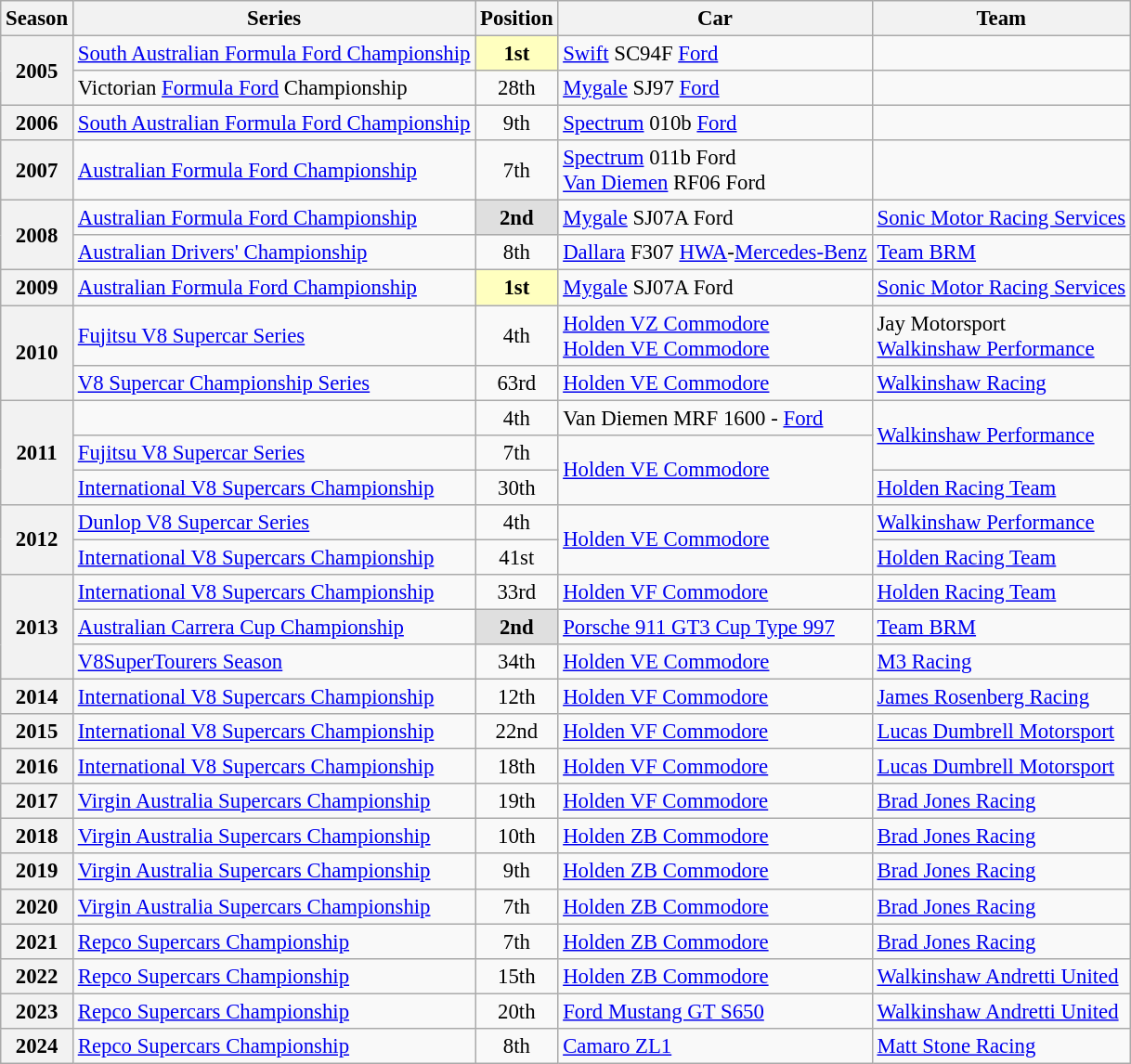<table class="wikitable" style="font-size: 95%;">
<tr>
<th>Season</th>
<th>Series</th>
<th>Position</th>
<th>Car</th>
<th>Team</th>
</tr>
<tr>
<th rowspan=2>2005</th>
<td><a href='#'>South Australian Formula Ford Championship</a></td>
<td align="center" style="background: #ffffbf"><strong>1st</strong></td>
<td><a href='#'>Swift</a> SC94F <a href='#'>Ford</a></td>
<td></td>
</tr>
<tr>
<td>Victorian <a href='#'>Formula Ford</a> Championship</td>
<td align="center">28th</td>
<td><a href='#'>Mygale</a> SJ97 <a href='#'>Ford</a></td>
<td></td>
</tr>
<tr>
<th>2006</th>
<td><a href='#'>South Australian Formula Ford Championship</a></td>
<td align="center">9th</td>
<td><a href='#'>Spectrum</a> 010b <a href='#'>Ford</a></td>
<td></td>
</tr>
<tr>
<th>2007</th>
<td><a href='#'>Australian Formula Ford Championship</a></td>
<td align="center">7th</td>
<td><a href='#'>Spectrum</a> 011b Ford<br> <a href='#'>Van Diemen</a> RF06 Ford</td>
<td></td>
</tr>
<tr>
<th rowspan=2>2008</th>
<td><a href='#'>Australian Formula Ford Championship</a></td>
<td align="center" style="background: #dfdfdf"><strong>2nd</strong></td>
<td><a href='#'>Mygale</a> SJ07A Ford</td>
<td><a href='#'>Sonic Motor Racing Services</a></td>
</tr>
<tr>
<td><a href='#'>Australian Drivers' Championship</a></td>
<td align="center">8th</td>
<td><a href='#'>Dallara</a> F307 <a href='#'>HWA</a>-<a href='#'>Mercedes-Benz</a></td>
<td><a href='#'>Team BRM</a></td>
</tr>
<tr>
<th>2009</th>
<td><a href='#'>Australian Formula Ford Championship</a></td>
<td align="center" style="background: #ffffbf"><strong>1st</strong></td>
<td><a href='#'>Mygale</a> SJ07A Ford</td>
<td><a href='#'>Sonic Motor Racing Services</a></td>
</tr>
<tr>
<th rowspan=2>2010</th>
<td><a href='#'>Fujitsu V8 Supercar Series</a></td>
<td align="center">4th</td>
<td><a href='#'>Holden VZ Commodore</a><br><a href='#'>Holden VE Commodore</a></td>
<td>Jay Motorsport<br><a href='#'>Walkinshaw Performance</a></td>
</tr>
<tr>
<td><a href='#'>V8 Supercar Championship Series</a></td>
<td align="center">63rd</td>
<td><a href='#'>Holden VE Commodore</a></td>
<td><a href='#'>Walkinshaw Racing</a></td>
</tr>
<tr>
<th rowspan=3>2011</th>
<td></td>
<td align="center">4th</td>
<td>Van Diemen MRF 1600 - <a href='#'>Ford</a></td>
<td rowspan=2><a href='#'>Walkinshaw Performance</a></td>
</tr>
<tr>
<td><a href='#'>Fujitsu V8 Supercar Series</a></td>
<td align="center">7th</td>
<td rowspan=2><a href='#'>Holden VE Commodore</a></td>
</tr>
<tr>
<td><a href='#'>International V8 Supercars Championship</a></td>
<td align="center">30th</td>
<td><a href='#'>Holden Racing Team</a></td>
</tr>
<tr>
<th rowspan=2>2012</th>
<td><a href='#'>Dunlop V8 Supercar Series</a></td>
<td align="center">4th</td>
<td rowspan=2><a href='#'>Holden VE Commodore</a></td>
<td><a href='#'>Walkinshaw Performance</a></td>
</tr>
<tr>
<td><a href='#'>International V8 Supercars Championship</a></td>
<td align="center">41st</td>
<td><a href='#'>Holden Racing Team</a></td>
</tr>
<tr>
<th rowspan=3>2013</th>
<td><a href='#'>International V8 Supercars Championship</a></td>
<td align="center">33rd</td>
<td><a href='#'>Holden VF Commodore</a></td>
<td><a href='#'>Holden Racing Team</a></td>
</tr>
<tr>
<td><a href='#'>Australian Carrera Cup Championship</a></td>
<td align="center" style="background: #dfdfdf"><strong>2nd</strong></td>
<td><a href='#'>Porsche 911 GT3 Cup Type 997</a></td>
<td><a href='#'>Team BRM</a></td>
</tr>
<tr>
<td><a href='#'>V8SuperTourers Season</a></td>
<td align="center">34th</td>
<td><a href='#'>Holden VE Commodore</a></td>
<td><a href='#'>M3 Racing</a></td>
</tr>
<tr>
<th>2014</th>
<td><a href='#'>International V8 Supercars Championship</a></td>
<td align="center">12th</td>
<td><a href='#'>Holden VF Commodore</a></td>
<td><a href='#'>James Rosenberg Racing</a></td>
</tr>
<tr>
<th>2015</th>
<td><a href='#'>International V8 Supercars Championship</a></td>
<td align="center">22nd</td>
<td><a href='#'>Holden VF Commodore</a></td>
<td><a href='#'>Lucas Dumbrell Motorsport</a></td>
</tr>
<tr>
<th>2016</th>
<td><a href='#'>International V8 Supercars Championship</a></td>
<td align="center">18th</td>
<td><a href='#'>Holden VF Commodore</a></td>
<td><a href='#'>Lucas Dumbrell Motorsport</a></td>
</tr>
<tr>
<th>2017</th>
<td><a href='#'>Virgin Australia Supercars Championship</a></td>
<td align="center">19th</td>
<td><a href='#'>Holden VF Commodore</a></td>
<td><a href='#'>Brad Jones Racing</a></td>
</tr>
<tr>
<th>2018</th>
<td><a href='#'>Virgin Australia Supercars Championship</a></td>
<td align="center">10th</td>
<td><a href='#'>Holden ZB Commodore</a></td>
<td><a href='#'>Brad Jones Racing</a></td>
</tr>
<tr>
<th>2019</th>
<td><a href='#'>Virgin Australia Supercars Championship</a></td>
<td align="center">9th</td>
<td><a href='#'>Holden ZB Commodore</a></td>
<td><a href='#'>Brad Jones Racing</a></td>
</tr>
<tr>
<th>2020</th>
<td><a href='#'>Virgin Australia Supercars Championship</a></td>
<td align="center">7th</td>
<td><a href='#'>Holden ZB Commodore</a></td>
<td><a href='#'>Brad Jones Racing</a></td>
</tr>
<tr>
<th>2021</th>
<td><a href='#'>Repco Supercars Championship</a></td>
<td align="center">7th</td>
<td><a href='#'>Holden ZB Commodore</a></td>
<td><a href='#'>Brad Jones Racing</a></td>
</tr>
<tr>
<th>2022</th>
<td><a href='#'>Repco Supercars Championship</a></td>
<td align="center">15th</td>
<td><a href='#'>Holden ZB Commodore</a></td>
<td><a href='#'>Walkinshaw Andretti United</a></td>
</tr>
<tr>
<th>2023</th>
<td><a href='#'>Repco Supercars Championship</a></td>
<td align="center">20th</td>
<td><a href='#'>Ford Mustang GT S650</a></td>
<td><a href='#'>Walkinshaw Andretti United</a></td>
</tr>
<tr>
<th>2024</th>
<td><a href='#'>Repco Supercars Championship</a></td>
<td align="center">8th</td>
<td><a href='#'>Camaro ZL1</a></td>
<td><a href='#'>Matt Stone Racing</a></td>
</tr>
</table>
